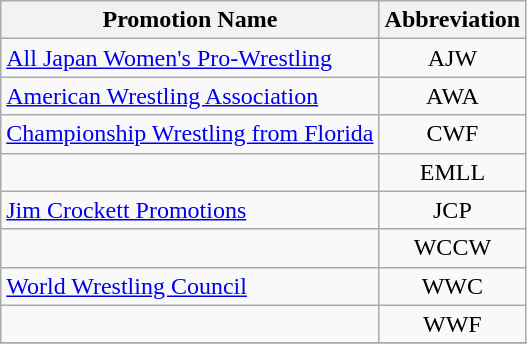<table class="wikitable">
<tr>
<th>Promotion Name</th>
<th>Abbreviation</th>
</tr>
<tr>
<td><a href='#'>All Japan Women's Pro-Wrestling</a></td>
<td align=center>AJW</td>
</tr>
<tr>
<td><a href='#'>American Wrestling Association</a></td>
<td align=center>AWA</td>
</tr>
<tr>
<td><a href='#'>Championship Wrestling from Florida</a></td>
<td align=center>CWF</td>
</tr>
<tr>
<td></td>
<td align=center>EMLL</td>
</tr>
<tr>
<td><a href='#'>Jim Crockett Promotions</a></td>
<td align=center>JCP</td>
</tr>
<tr>
<td></td>
<td align=center>WCCW</td>
</tr>
<tr>
<td><a href='#'>World Wrestling Council</a></td>
<td align=center>WWC</td>
</tr>
<tr>
<td></td>
<td align=center>WWF</td>
</tr>
<tr>
</tr>
</table>
